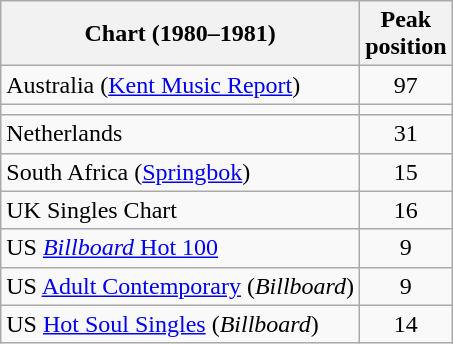<table class="wikitable sortable">
<tr>
<th>Chart (1980–1981)</th>
<th>Peak<br>position</th>
</tr>
<tr>
<td>Australia (<a href='#'>Kent Music Report</a>)</td>
<td style="text-align:center;">97</td>
</tr>
<tr>
<td></td>
</tr>
<tr>
<td>Netherlands</td>
<td style="text-align:center;">31</td>
</tr>
<tr>
<td>South Africa (<a href='#'>Springbok</a>)</td>
<td align="center">15</td>
</tr>
<tr>
<td>UK Singles Chart</td>
<td style="text-align:center;">16</td>
</tr>
<tr>
<td>US <a href='#'><em>Billboard</em> Hot 100</a></td>
<td style="text-align:center;">9</td>
</tr>
<tr>
<td>US <a href='#'>Adult Contemporary</a> (<em>Billboard</em>)</td>
<td style="text-align:center;">9</td>
</tr>
<tr>
<td>US <a href='#'>Hot Soul Singles</a> (<em>Billboard</em>)</td>
<td style="text-align:center;">14</td>
</tr>
</table>
